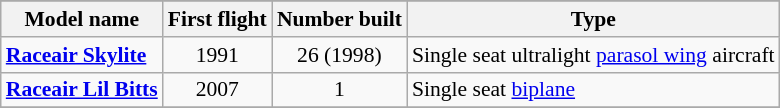<table class="wikitable" align=center style="font-size:90%;">
<tr>
</tr>
<tr style="background:#efefef;">
<th>Model name</th>
<th>First flight</th>
<th>Number built</th>
<th>Type</th>
</tr>
<tr>
<td align=left><strong><a href='#'>Raceair Skylite</a></strong></td>
<td align=center>1991</td>
<td align=center>26 (1998)</td>
<td align=left>Single seat ultralight <a href='#'>parasol wing</a> aircraft</td>
</tr>
<tr>
<td align=left><strong><a href='#'>Raceair Lil Bitts</a></strong></td>
<td align=center>2007</td>
<td align=center>1</td>
<td align=left>Single seat <a href='#'>biplane</a></td>
</tr>
<tr>
</tr>
</table>
